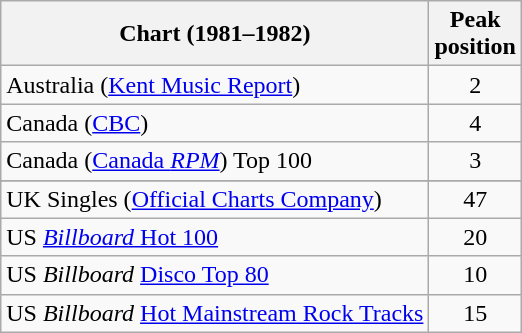<table class="wikitable sortable">
<tr>
<th>Chart (1981–1982)</th>
<th>Peak<br>position</th>
</tr>
<tr>
<td>Australia (<a href='#'>Kent Music Report</a>)</td>
<td style="text-align:center;">2</td>
</tr>
<tr>
<td>Canada (<a href='#'>CBC</a>)</td>
<td style="text-align:center;">4</td>
</tr>
<tr>
<td>Canada (<a href='#'>Canada <em>RPM</em></a>) Top 100</td>
<td style="text-align:center;">3</td>
</tr>
<tr>
</tr>
<tr>
</tr>
<tr>
<td>UK Singles (<a href='#'>Official Charts Company</a>)</td>
<td style="text-align:center;">47</td>
</tr>
<tr>
<td>US <a href='#'><em>Billboard</em> Hot 100</a></td>
<td style="text-align:center;">20</td>
</tr>
<tr>
<td>US <em>Billboard</em> <a href='#'>Disco Top 80</a></td>
<td style="text-align:center;">10</td>
</tr>
<tr>
<td>US <em>Billboard</em> <a href='#'>Hot Mainstream Rock Tracks</a></td>
<td style="text-align:center;">15</td>
</tr>
</table>
